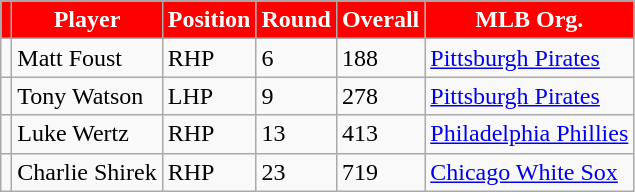<table class="wikitable">
<tr align="center"  style="background:red;color:white;">
<td></td>
<td><strong>Player</strong></td>
<td><strong>Position</strong></td>
<td><strong>Round</strong></td>
<td><strong>Overall</strong></td>
<td><strong>MLB Org.</strong></td>
</tr>
<tr>
<td></td>
<td>Matt Foust</td>
<td>RHP</td>
<td>6</td>
<td>188</td>
<td><a href='#'>Pittsburgh Pirates</a></td>
</tr>
<tr>
<td></td>
<td>Tony Watson</td>
<td>LHP</td>
<td>9</td>
<td>278</td>
<td><a href='#'>Pittsburgh Pirates</a></td>
</tr>
<tr>
<td></td>
<td>Luke Wertz</td>
<td>RHP</td>
<td>13</td>
<td>413</td>
<td><a href='#'>Philadelphia Phillies</a></td>
</tr>
<tr>
<td></td>
<td>Charlie Shirek</td>
<td>RHP</td>
<td>23</td>
<td>719</td>
<td><a href='#'>Chicago White Sox</a></td>
</tr>
</table>
